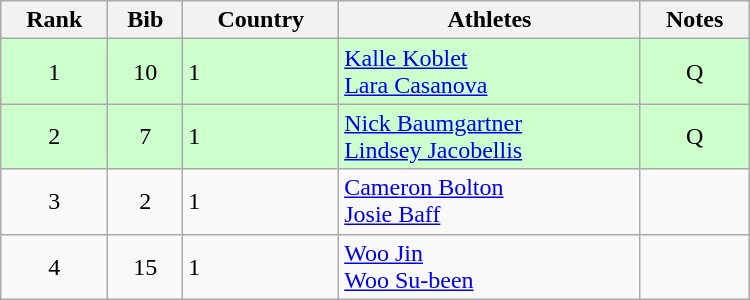<table class="wikitable" style="text-align:center; width:500px">
<tr>
<th>Rank</th>
<th>Bib</th>
<th>Country</th>
<th>Athletes</th>
<th>Notes</th>
</tr>
<tr bgcolor=ccffcc>
<td>1</td>
<td>10</td>
<td align=left> 1</td>
<td align=left><a href='#'>Kalle Koblet</a><br><a href='#'>Lara Casanova</a></td>
<td>Q</td>
</tr>
<tr bgcolor=ccffcc>
<td>2</td>
<td>7</td>
<td align=left> 1</td>
<td align=left><a href='#'>Nick Baumgartner</a><br><a href='#'>Lindsey Jacobellis</a></td>
<td>Q</td>
</tr>
<tr>
<td>3</td>
<td>2</td>
<td align=left> 1</td>
<td align=left><a href='#'>Cameron Bolton</a><br><a href='#'>Josie Baff</a></td>
<td></td>
</tr>
<tr>
<td>4</td>
<td>15</td>
<td align=left> 1</td>
<td align=left><a href='#'>Woo Jin</a><br><a href='#'>Woo Su-been</a></td>
<td></td>
</tr>
</table>
